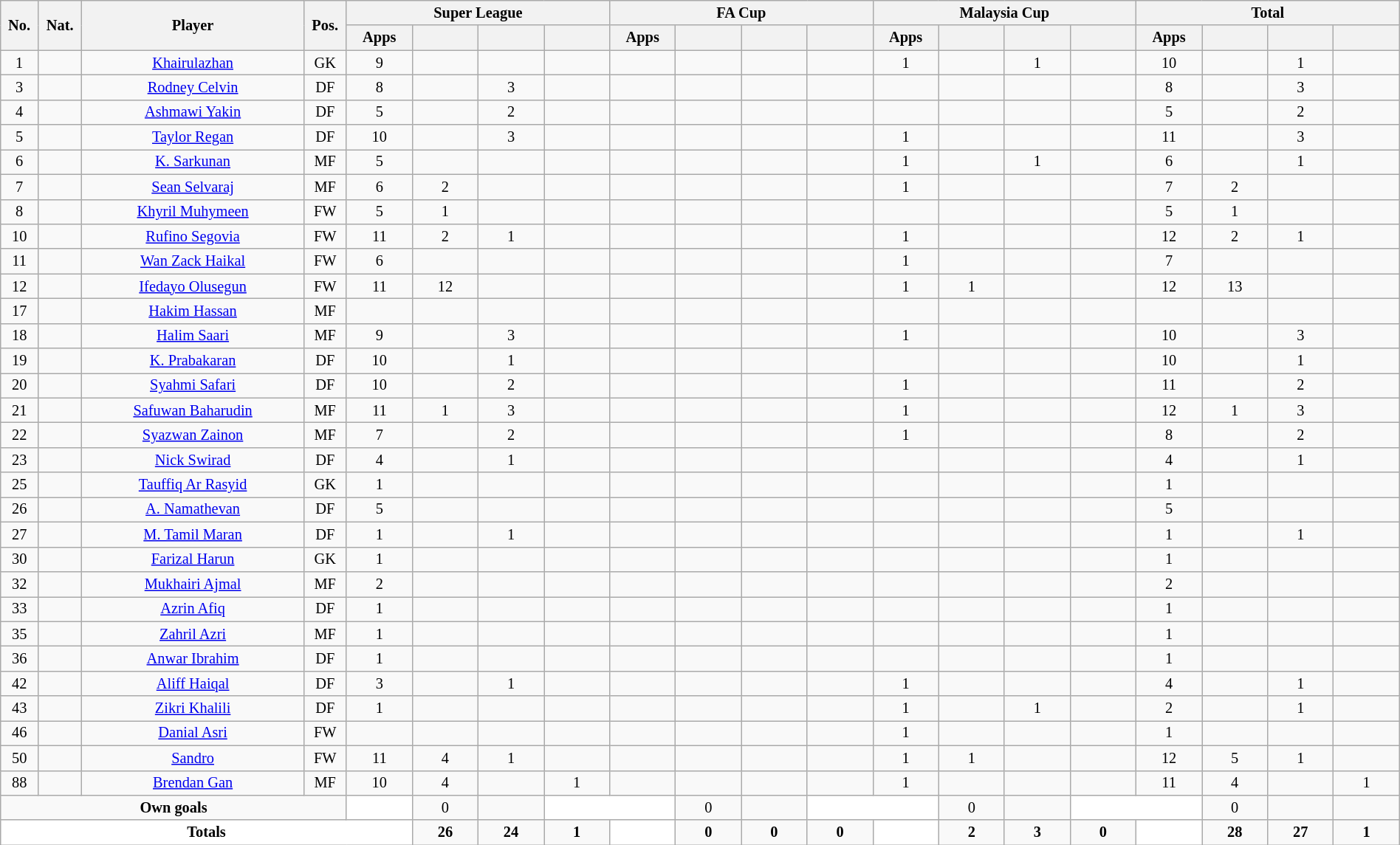<table class="wikitable sortable alternance" style="text-align:center;width:100%;font-size:85%;">
<tr>
<th rowspan="2" style="width:5px;">No.</th>
<th rowspan="2" style="width:5px;">Nat.</th>
<th rowspan="2" scope="col" style="width:150px">Player</th>
<th rowspan="2" style="width:5px;">Pos.</th>
<th colspan="4">Super League</th>
<th colspan="4">FA Cup</th>
<th colspan="4">Malaysia Cup</th>
<th colspan="4">Total</th>
</tr>
<tr style="text-align:center;">
<th width=40>Apps</th>
<th width=40></th>
<th width=40></th>
<th width=40></th>
<th width=40>Apps</th>
<th width=40></th>
<th width=40></th>
<th width=40></th>
<th width=40>Apps</th>
<th width=40></th>
<th width=40></th>
<th width=40></th>
<th width=40>Apps</th>
<th width=40></th>
<th width=40></th>
<th width=40></th>
</tr>
<tr>
<td>1</td>
<td></td>
<td><a href='#'>Khairulazhan</a></td>
<td>GK</td>
<td>9</td>
<td></td>
<td></td>
<td></td>
<td></td>
<td></td>
<td></td>
<td></td>
<td>1</td>
<td></td>
<td>1</td>
<td></td>
<td>10</td>
<td></td>
<td>1</td>
<td></td>
</tr>
<tr>
<td>3</td>
<td></td>
<td><a href='#'>Rodney Celvin</a></td>
<td>DF</td>
<td>8</td>
<td></td>
<td>3</td>
<td></td>
<td></td>
<td></td>
<td></td>
<td></td>
<td></td>
<td></td>
<td></td>
<td></td>
<td>8</td>
<td></td>
<td>3</td>
<td></td>
</tr>
<tr>
<td>4</td>
<td></td>
<td><a href='#'>Ashmawi Yakin</a></td>
<td>DF</td>
<td>5</td>
<td></td>
<td>2</td>
<td></td>
<td></td>
<td></td>
<td></td>
<td></td>
<td></td>
<td></td>
<td></td>
<td></td>
<td>5</td>
<td></td>
<td>2</td>
<td></td>
</tr>
<tr>
<td>5</td>
<td></td>
<td><a href='#'>Taylor Regan</a></td>
<td>DF</td>
<td>10</td>
<td></td>
<td>3</td>
<td></td>
<td></td>
<td></td>
<td></td>
<td></td>
<td>1</td>
<td></td>
<td></td>
<td></td>
<td>11</td>
<td></td>
<td>3</td>
<td></td>
</tr>
<tr>
<td>6</td>
<td></td>
<td><a href='#'>K. Sarkunan</a></td>
<td>MF</td>
<td>5</td>
<td></td>
<td></td>
<td></td>
<td></td>
<td></td>
<td></td>
<td></td>
<td>1</td>
<td></td>
<td>1</td>
<td></td>
<td>6</td>
<td></td>
<td>1</td>
<td></td>
</tr>
<tr>
<td>7</td>
<td></td>
<td><a href='#'>Sean Selvaraj</a></td>
<td>MF</td>
<td>6</td>
<td>2</td>
<td></td>
<td></td>
<td></td>
<td></td>
<td></td>
<td></td>
<td>1</td>
<td></td>
<td></td>
<td></td>
<td>7</td>
<td>2</td>
<td></td>
<td></td>
</tr>
<tr>
<td>8</td>
<td></td>
<td><a href='#'>Khyril Muhymeen</a></td>
<td>FW</td>
<td>5</td>
<td>1</td>
<td></td>
<td></td>
<td></td>
<td></td>
<td></td>
<td></td>
<td></td>
<td></td>
<td></td>
<td></td>
<td>5</td>
<td>1</td>
<td></td>
<td></td>
</tr>
<tr>
<td>10</td>
<td></td>
<td><a href='#'>Rufino Segovia</a></td>
<td>FW</td>
<td>11</td>
<td>2</td>
<td>1</td>
<td></td>
<td></td>
<td></td>
<td></td>
<td></td>
<td>1</td>
<td></td>
<td></td>
<td></td>
<td>12</td>
<td>2</td>
<td>1</td>
<td></td>
</tr>
<tr>
<td>11</td>
<td></td>
<td><a href='#'>Wan Zack Haikal</a></td>
<td>FW</td>
<td>6</td>
<td></td>
<td></td>
<td></td>
<td></td>
<td></td>
<td></td>
<td></td>
<td>1</td>
<td></td>
<td></td>
<td></td>
<td>7</td>
<td></td>
<td></td>
<td></td>
</tr>
<tr>
<td>12</td>
<td></td>
<td><a href='#'>Ifedayo Olusegun</a></td>
<td>FW</td>
<td>11</td>
<td>12</td>
<td></td>
<td></td>
<td></td>
<td></td>
<td></td>
<td></td>
<td>1</td>
<td>1</td>
<td></td>
<td></td>
<td>12</td>
<td>13</td>
<td></td>
<td></td>
</tr>
<tr>
<td>17</td>
<td></td>
<td><a href='#'>Hakim Hassan</a></td>
<td>MF</td>
<td></td>
<td></td>
<td></td>
<td></td>
<td></td>
<td></td>
<td></td>
<td></td>
<td></td>
<td></td>
<td></td>
<td></td>
<td></td>
<td></td>
<td></td>
<td></td>
</tr>
<tr>
<td>18</td>
<td></td>
<td><a href='#'>Halim Saari</a></td>
<td>MF</td>
<td>9</td>
<td></td>
<td>3</td>
<td></td>
<td></td>
<td></td>
<td></td>
<td></td>
<td>1</td>
<td></td>
<td></td>
<td></td>
<td>10</td>
<td></td>
<td>3</td>
<td></td>
</tr>
<tr>
<td>19</td>
<td></td>
<td><a href='#'>K. Prabakaran</a></td>
<td>DF</td>
<td>10</td>
<td></td>
<td>1</td>
<td></td>
<td></td>
<td></td>
<td></td>
<td></td>
<td></td>
<td></td>
<td></td>
<td></td>
<td>10</td>
<td></td>
<td>1</td>
<td></td>
</tr>
<tr>
<td>20</td>
<td></td>
<td><a href='#'>Syahmi Safari</a></td>
<td>DF</td>
<td>10</td>
<td></td>
<td>2</td>
<td></td>
<td></td>
<td></td>
<td></td>
<td></td>
<td>1</td>
<td></td>
<td></td>
<td></td>
<td>11</td>
<td></td>
<td>2</td>
<td></td>
</tr>
<tr>
<td>21</td>
<td></td>
<td><a href='#'>Safuwan Baharudin</a></td>
<td>MF</td>
<td>11</td>
<td>1</td>
<td>3</td>
<td></td>
<td></td>
<td></td>
<td></td>
<td></td>
<td>1</td>
<td></td>
<td></td>
<td></td>
<td>12</td>
<td>1</td>
<td>3</td>
<td></td>
</tr>
<tr>
<td>22</td>
<td></td>
<td><a href='#'>Syazwan Zainon</a></td>
<td>MF</td>
<td>7</td>
<td></td>
<td>2</td>
<td></td>
<td></td>
<td></td>
<td></td>
<td></td>
<td>1</td>
<td></td>
<td></td>
<td></td>
<td>8</td>
<td></td>
<td>2</td>
<td></td>
</tr>
<tr>
<td>23</td>
<td></td>
<td><a href='#'>Nick Swirad</a></td>
<td>DF</td>
<td>4</td>
<td></td>
<td>1</td>
<td></td>
<td></td>
<td></td>
<td></td>
<td></td>
<td></td>
<td></td>
<td></td>
<td></td>
<td>4</td>
<td></td>
<td>1</td>
<td></td>
</tr>
<tr>
<td>25</td>
<td></td>
<td><a href='#'>Tauffiq Ar Rasyid</a></td>
<td>GK</td>
<td>1</td>
<td></td>
<td></td>
<td></td>
<td></td>
<td></td>
<td></td>
<td></td>
<td></td>
<td></td>
<td></td>
<td></td>
<td>1</td>
<td></td>
<td></td>
<td></td>
</tr>
<tr>
<td>26</td>
<td></td>
<td><a href='#'>A. Namathevan</a></td>
<td>DF</td>
<td>5</td>
<td></td>
<td></td>
<td></td>
<td></td>
<td></td>
<td></td>
<td></td>
<td></td>
<td></td>
<td></td>
<td></td>
<td>5</td>
<td></td>
<td></td>
<td></td>
</tr>
<tr>
<td>27</td>
<td></td>
<td><a href='#'>M. Tamil Maran</a></td>
<td>DF</td>
<td>1</td>
<td></td>
<td>1</td>
<td></td>
<td></td>
<td></td>
<td></td>
<td></td>
<td></td>
<td></td>
<td></td>
<td></td>
<td>1</td>
<td></td>
<td>1</td>
<td></td>
</tr>
<tr>
<td>30</td>
<td></td>
<td><a href='#'>Farizal Harun</a></td>
<td>GK</td>
<td>1</td>
<td></td>
<td></td>
<td></td>
<td></td>
<td></td>
<td></td>
<td></td>
<td></td>
<td></td>
<td></td>
<td></td>
<td>1</td>
<td></td>
<td></td>
<td></td>
</tr>
<tr>
<td>32</td>
<td></td>
<td><a href='#'>Mukhairi Ajmal</a></td>
<td>MF</td>
<td>2</td>
<td></td>
<td></td>
<td></td>
<td></td>
<td></td>
<td></td>
<td></td>
<td></td>
<td></td>
<td></td>
<td></td>
<td>2</td>
<td></td>
<td></td>
<td></td>
</tr>
<tr>
<td>33</td>
<td></td>
<td><a href='#'>Azrin Afiq</a></td>
<td>DF</td>
<td>1</td>
<td></td>
<td></td>
<td></td>
<td></td>
<td></td>
<td></td>
<td></td>
<td></td>
<td></td>
<td></td>
<td></td>
<td>1</td>
<td></td>
<td></td>
<td></td>
</tr>
<tr>
<td>35</td>
<td></td>
<td><a href='#'>Zahril Azri</a></td>
<td>MF</td>
<td>1</td>
<td></td>
<td></td>
<td></td>
<td></td>
<td></td>
<td></td>
<td></td>
<td></td>
<td></td>
<td></td>
<td></td>
<td>1</td>
<td></td>
<td></td>
<td></td>
</tr>
<tr>
<td>36</td>
<td></td>
<td><a href='#'>Anwar Ibrahim</a></td>
<td>DF</td>
<td>1</td>
<td></td>
<td></td>
<td></td>
<td></td>
<td></td>
<td></td>
<td></td>
<td></td>
<td></td>
<td></td>
<td></td>
<td>1</td>
<td></td>
<td></td>
<td></td>
</tr>
<tr>
<td>42</td>
<td></td>
<td><a href='#'>Aliff Haiqal</a></td>
<td>DF</td>
<td>3</td>
<td></td>
<td>1</td>
<td></td>
<td></td>
<td></td>
<td></td>
<td></td>
<td>1</td>
<td></td>
<td></td>
<td></td>
<td>4</td>
<td></td>
<td>1</td>
<td></td>
</tr>
<tr>
<td>43</td>
<td></td>
<td><a href='#'>Zikri Khalili</a></td>
<td>DF</td>
<td>1</td>
<td></td>
<td></td>
<td></td>
<td></td>
<td></td>
<td></td>
<td></td>
<td>1</td>
<td></td>
<td>1</td>
<td></td>
<td>2</td>
<td></td>
<td>1</td>
<td></td>
</tr>
<tr>
<td>46</td>
<td></td>
<td><a href='#'>Danial Asri</a></td>
<td>FW</td>
<td></td>
<td></td>
<td></td>
<td></td>
<td></td>
<td></td>
<td></td>
<td></td>
<td>1</td>
<td></td>
<td></td>
<td></td>
<td>1</td>
<td></td>
<td></td>
<td></td>
</tr>
<tr>
<td>50</td>
<td></td>
<td><a href='#'>Sandro</a></td>
<td>FW</td>
<td>11</td>
<td>4</td>
<td>1</td>
<td></td>
<td></td>
<td></td>
<td></td>
<td></td>
<td>1</td>
<td>1</td>
<td></td>
<td></td>
<td>12</td>
<td>5</td>
<td>1</td>
<td></td>
</tr>
<tr>
<td>88</td>
<td></td>
<td><a href='#'>Brendan Gan</a></td>
<td>MF</td>
<td>10</td>
<td>4</td>
<td></td>
<td>1</td>
<td></td>
<td></td>
<td></td>
<td></td>
<td>1</td>
<td></td>
<td></td>
<td></td>
<td>11</td>
<td>4</td>
<td></td>
<td>1</td>
</tr>
<tr class="sortbottom">
<td colspan="4"><strong>Own goals</strong></td>
<td ! style="background:white; text-align: center;"></td>
<td>0</td>
<td></td>
<td ! colspan="2" style="background:white; text-align: center;"></td>
<td>0</td>
<td></td>
<td ! colspan="2" style="background:white; text-align: center;"></td>
<td>0</td>
<td></td>
<td ! colspan="2" style="background:white; text-align: center;"></td>
<td>0</td>
<td></td>
</tr>
<tr class="sortbottom">
<td colspan="5" style="background:white; text-align: center;"><strong>Totals</strong></td>
<td><strong>26</strong></td>
<td><strong>24</strong></td>
<td><strong>1</strong></td>
<td ! rowspan="1" style="background:white; text-align: center;"></td>
<td><strong>0</strong></td>
<td><strong>0</strong></td>
<td><strong>0</strong></td>
<td ! rowspan="1" style="background:white; text-align: center;"></td>
<td><strong>2</strong></td>
<td><strong>3</strong></td>
<td><strong>0</strong></td>
<td ! rowspan="1" style="background:white; text-align: center;"></td>
<td><strong>28</strong></td>
<td><strong>27</strong></td>
<td><strong>1</strong></td>
</tr>
</table>
